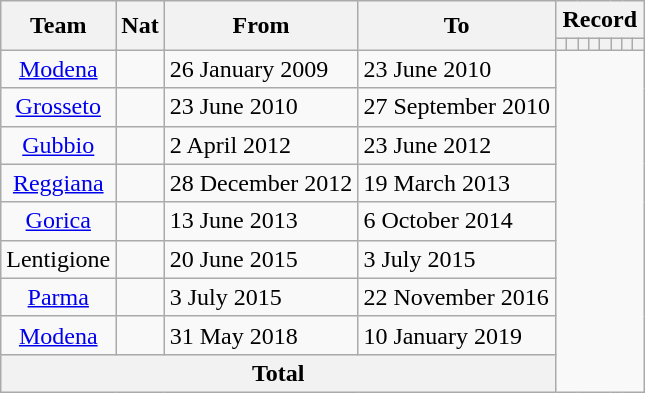<table class="wikitable" style="text-align: center">
<tr>
<th rowspan="2">Team</th>
<th rowspan="2">Nat</th>
<th rowspan="2">From</th>
<th rowspan="2">To</th>
<th colspan="8">Record</th>
</tr>
<tr>
<th></th>
<th></th>
<th></th>
<th></th>
<th></th>
<th></th>
<th></th>
<th></th>
</tr>
<tr>
<td><a href='#'>Modena</a></td>
<td></td>
<td align=left>26 January 2009</td>
<td align=left>23 June 2010<br></td>
</tr>
<tr>
<td><a href='#'>Grosseto</a></td>
<td></td>
<td align=left>23 June 2010</td>
<td align=left>27 September 2010<br></td>
</tr>
<tr>
<td><a href='#'>Gubbio</a></td>
<td></td>
<td align=left>2 April 2012</td>
<td align=left>23 June 2012<br></td>
</tr>
<tr>
<td><a href='#'>Reggiana</a></td>
<td></td>
<td align=left>28 December 2012</td>
<td align=left>19 March 2013<br></td>
</tr>
<tr>
<td><a href='#'>Gorica</a></td>
<td></td>
<td align=left>13 June 2013</td>
<td align=left>6 October 2014<br></td>
</tr>
<tr>
<td>Lentigione</td>
<td></td>
<td align=left>20 June 2015</td>
<td align=left>3 July 2015<br></td>
</tr>
<tr>
<td><a href='#'>Parma</a></td>
<td></td>
<td align=left>3 July 2015</td>
<td align=left>22 November 2016<br></td>
</tr>
<tr>
<td><a href='#'>Modena</a></td>
<td></td>
<td align=left>31 May 2018</td>
<td align=left>10 January 2019<br></td>
</tr>
<tr>
<th colspan="4">Total<br></th>
</tr>
</table>
